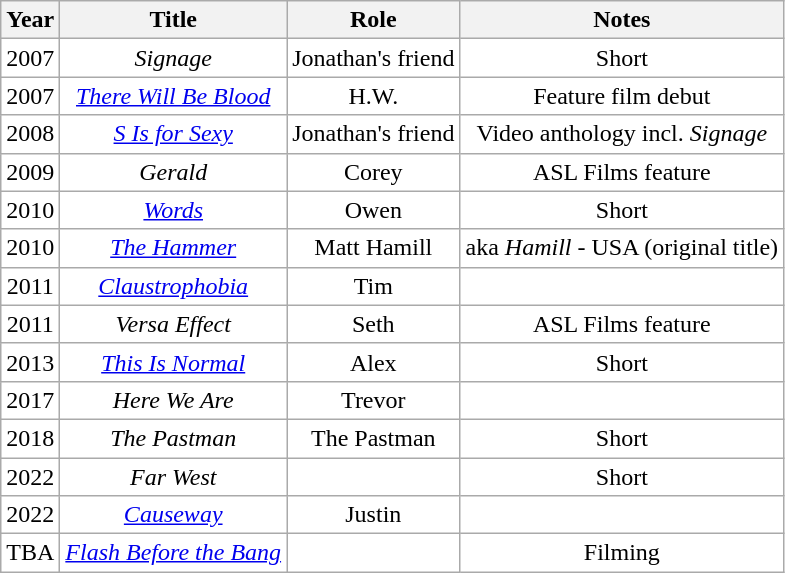<table class="wikitable" rowspan="5;" style="text-align:center; background:#fff;">
<tr>
<th>Year</th>
<th>Title</th>
<th>Role</th>
<th>Notes</th>
</tr>
<tr>
<td>2007</td>
<td><em>Signage</em></td>
<td>Jonathan's friend</td>
<td>Short</td>
</tr>
<tr>
<td>2007</td>
<td><em><a href='#'>There Will Be Blood</a></em></td>
<td>H.W.</td>
<td>Feature film debut</td>
</tr>
<tr>
<td>2008</td>
<td><em><a href='#'>S Is for Sexy</a></em></td>
<td>Jonathan's friend</td>
<td>Video anthology incl. <em>Signage</em></td>
</tr>
<tr>
<td>2009</td>
<td><em>Gerald</em></td>
<td>Corey</td>
<td>ASL Films feature</td>
</tr>
<tr>
<td>2010</td>
<td><em><a href='#'>Words</a></em></td>
<td>Owen</td>
<td>Short</td>
</tr>
<tr>
<td>2010</td>
<td><em><a href='#'>The Hammer</a></em></td>
<td>Matt Hamill</td>
<td>aka <em>Hamill</em> - USA (original title)</td>
</tr>
<tr>
<td>2011</td>
<td><em><a href='#'>Claustrophobia</a></em></td>
<td>Tim</td>
<td></td>
</tr>
<tr>
<td>2011</td>
<td><em>Versa Effect</em></td>
<td>Seth</td>
<td>ASL Films feature</td>
</tr>
<tr>
<td>2013</td>
<td><em><a href='#'>This Is Normal</a></em></td>
<td>Alex</td>
<td>Short</td>
</tr>
<tr>
<td>2017</td>
<td><em>Here We Are</em></td>
<td>Trevor</td>
<td></td>
</tr>
<tr>
<td>2018</td>
<td><em>The Pastman</em></td>
<td>The Pastman</td>
<td>Short</td>
</tr>
<tr>
<td>2022</td>
<td><em>Far West</em></td>
<td></td>
<td>Short</td>
</tr>
<tr>
<td>2022</td>
<td><em><a href='#'>Causeway</a></em></td>
<td>Justin</td>
<td></td>
</tr>
<tr>
<td>TBA</td>
<td><em><a href='#'>Flash Before the Bang</a></em></td>
<td></td>
<td>Filming</td>
</tr>
</table>
